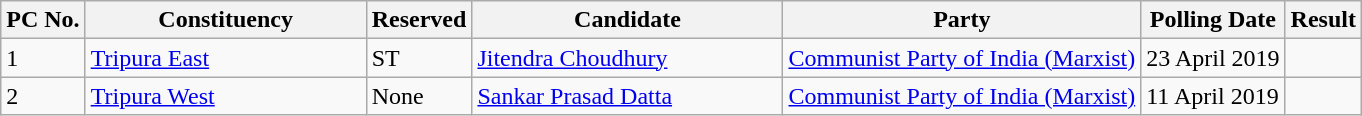<table class="wikitable sortable">
<tr>
<th>PC No.</th>
<th style="width:180px;">Constituency</th>
<th>Reserved</th>
<th style="width:200px;">Candidate</th>
<th>Party</th>
<th>Polling Date</th>
<th>Result</th>
</tr>
<tr>
<td>1</td>
<td><a href='#'>Tripura East</a></td>
<td>ST</td>
<td><a href='#'>Jitendra Choudhury</a></td>
<td><a href='#'>Communist Party of India (Marxist)</a></td>
<td>23 April 2019</td>
<td></td>
</tr>
<tr>
<td>2</td>
<td><a href='#'>Tripura West</a></td>
<td>None</td>
<td><a href='#'>Sankar Prasad Datta</a></td>
<td><a href='#'>Communist Party of India (Marxist)</a></td>
<td>11 April 2019</td>
<td></td>
</tr>
</table>
